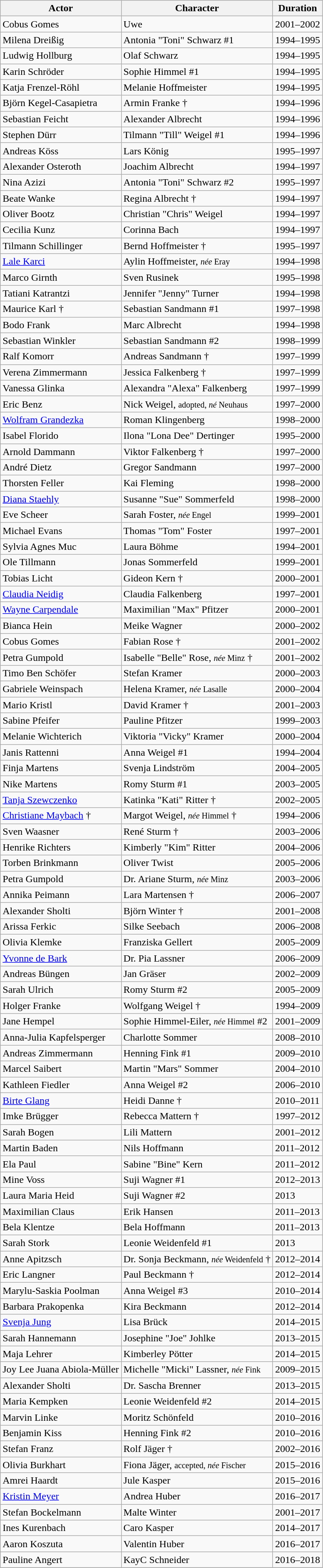<table class="wikitable">
<tr>
<th>Actor</th>
<th>Character</th>
<th>Duration</th>
</tr>
<tr>
<td>Cobus Gomes</td>
<td>Uwe</td>
<td>2001–2002</td>
</tr>
<tr>
<td>Milena Dreißig</td>
<td>Antonia "Toni" Schwarz #1</td>
<td>1994–1995</td>
</tr>
<tr>
<td>Ludwig Hollburg</td>
<td>Olaf Schwarz</td>
<td>1994–1995</td>
</tr>
<tr>
<td>Karin Schröder</td>
<td>Sophie Himmel #1</td>
<td>1994–1995</td>
</tr>
<tr>
<td>Katja Frenzel-Röhl</td>
<td>Melanie Hoffmeister</td>
<td>1994–1995</td>
</tr>
<tr>
<td>Björn Kegel-Casapietra</td>
<td>Armin Franke †</td>
<td>1994–1996</td>
</tr>
<tr>
<td>Sebastian Feicht</td>
<td>Alexander Albrecht</td>
<td>1994–1996</td>
</tr>
<tr>
<td>Stephen Dürr</td>
<td>Tilmann "Till" Weigel #1</td>
<td>1994–1996</td>
</tr>
<tr>
<td>Andreas Köss</td>
<td>Lars König</td>
<td>1995–1997</td>
</tr>
<tr>
<td>Alexander Osteroth</td>
<td>Joachim Albrecht</td>
<td>1994–1997</td>
</tr>
<tr>
<td>Nina Azizi</td>
<td>Antonia "Toni" Schwarz #2</td>
<td>1995–1997</td>
</tr>
<tr>
<td>Beate Wanke</td>
<td>Regina Albrecht †</td>
<td>1994–1997</td>
</tr>
<tr>
<td>Oliver Bootz</td>
<td>Christian "Chris" Weigel</td>
<td>1994–1997</td>
</tr>
<tr>
<td>Cecilia Kunz</td>
<td>Corinna Bach</td>
<td>1994–1997</td>
</tr>
<tr>
<td>Tilmann Schillinger</td>
<td>Bernd Hoffmeister †</td>
<td>1995–1997</td>
</tr>
<tr>
<td><a href='#'>Lale Karci</a></td>
<td>Aylin Hoffmeister, <small><em>née</em> Eray</small></td>
<td>1994–1998</td>
</tr>
<tr>
<td>Marco Girnth</td>
<td>Sven Rusinek</td>
<td>1995–1998</td>
</tr>
<tr>
<td>Tatiani Katrantzi</td>
<td>Jennifer "Jenny" Turner</td>
<td>1994–1998</td>
</tr>
<tr>
<td>Maurice Karl †</td>
<td>Sebastian Sandmann #1</td>
<td>1997–1998</td>
</tr>
<tr>
<td>Bodo Frank</td>
<td>Marc Albrecht</td>
<td>1994–1998</td>
</tr>
<tr>
<td>Sebastian Winkler</td>
<td>Sebastian Sandmann #2</td>
<td>1998–1999</td>
</tr>
<tr>
<td>Ralf Komorr</td>
<td>Andreas Sandmann †</td>
<td>1997–1999</td>
</tr>
<tr>
<td>Verena Zimmermann</td>
<td>Jessica Falkenberg †</td>
<td>1997–1999</td>
</tr>
<tr>
<td>Vanessa Glinka</td>
<td>Alexandra "Alexa" Falkenberg</td>
<td>1997–1999</td>
</tr>
<tr>
<td>Eric Benz</td>
<td>Nick Weigel, <small>adopted, <em>né</em> Neuhaus</small></td>
<td>1997–2000</td>
</tr>
<tr>
<td><a href='#'>Wolfram Grandezka</a></td>
<td>Roman Klingenberg</td>
<td>1998–2000</td>
</tr>
<tr>
<td>Isabel Florido</td>
<td>Ilona "Lona Dee" Dertinger</td>
<td>1995–2000</td>
</tr>
<tr>
<td>Arnold Dammann</td>
<td>Viktor Falkenberg †</td>
<td>1997–2000</td>
</tr>
<tr>
<td>André Dietz</td>
<td>Gregor Sandmann</td>
<td>1997–2000</td>
</tr>
<tr>
<td>Thorsten Feller</td>
<td>Kai Fleming</td>
<td>1998–2000</td>
</tr>
<tr>
<td><a href='#'>Diana Staehly</a></td>
<td>Susanne "Sue" Sommerfeld</td>
<td>1998–2000</td>
</tr>
<tr>
<td>Eve Scheer</td>
<td>Sarah Foster, <small><em>née</em> Engel</small></td>
<td>1999–2001</td>
</tr>
<tr>
<td>Michael Evans</td>
<td>Thomas "Tom" Foster</td>
<td>1997–2001</td>
</tr>
<tr>
<td>Sylvia Agnes Muc</td>
<td>Laura Böhme</td>
<td>1994–2001</td>
</tr>
<tr>
<td>Ole Tillmann</td>
<td>Jonas Sommerfeld</td>
<td>1999–2001</td>
</tr>
<tr>
<td>Tobias Licht</td>
<td>Gideon Kern †</td>
<td>2000–2001</td>
</tr>
<tr>
<td><a href='#'>Claudia Neidig</a></td>
<td>Claudia Falkenberg</td>
<td>1997–2001</td>
</tr>
<tr>
<td><a href='#'>Wayne Carpendale</a></td>
<td>Maximilian "Max" Pfitzer</td>
<td>2000–2001</td>
</tr>
<tr>
<td>Bianca Hein</td>
<td>Meike Wagner</td>
<td>2000–2002</td>
</tr>
<tr>
<td>Cobus Gomes</td>
<td>Fabian Rose †</td>
<td>2001–2002</td>
</tr>
<tr>
<td>Petra Gumpold</td>
<td>Isabelle "Belle" Rose, <small><em>née</em> Minz</small> †</td>
<td>2001–2002</td>
</tr>
<tr>
<td>Timo Ben Schöfer</td>
<td>Stefan Kramer</td>
<td>2000–2003</td>
</tr>
<tr>
<td>Gabriele Weinspach</td>
<td>Helena Kramer, <small><em>née</em> Lasalle</small></td>
<td>2000–2004</td>
</tr>
<tr>
<td>Mario Kristl</td>
<td>David Kramer †</td>
<td>2001–2003</td>
</tr>
<tr>
<td>Sabine Pfeifer</td>
<td>Pauline Pfitzer</td>
<td>1999–2003</td>
</tr>
<tr>
<td>Melanie Wichterich</td>
<td>Viktoria "Vicky" Kramer</td>
<td>2000–2004</td>
</tr>
<tr>
<td>Janis Rattenni</td>
<td>Anna Weigel #1</td>
<td>1994–2004</td>
</tr>
<tr>
<td>Finja Martens</td>
<td>Svenja Lindström</td>
<td>2004–2005</td>
</tr>
<tr>
<td>Nike Martens</td>
<td>Romy Sturm #1</td>
<td>2003–2005</td>
</tr>
<tr>
<td><a href='#'>Tanja Szewczenko</a></td>
<td>Katinka "Kati" Ritter †</td>
<td>2002–2005</td>
</tr>
<tr>
<td><a href='#'>Christiane Maybach</a> †</td>
<td>Margot Weigel, <small><em>née</em> Himmel</small> †</td>
<td>1994–2006</td>
</tr>
<tr>
<td>Sven Waasner</td>
<td>René Sturm †</td>
<td>2003–2006</td>
</tr>
<tr>
<td>Henrike Richters</td>
<td>Kimberly "Kim" Ritter</td>
<td>2004–2006</td>
</tr>
<tr>
<td>Torben Brinkmann</td>
<td>Oliver Twist</td>
<td>2005–2006</td>
</tr>
<tr>
<td>Petra Gumpold</td>
<td>Dr. Ariane Sturm, <small><em>née</em> Minz</small></td>
<td>2003–2006</td>
</tr>
<tr>
<td>Annika Peimann</td>
<td>Lara Martensen †</td>
<td>2006–2007</td>
</tr>
<tr>
<td>Alexander Sholti</td>
<td>Björn Winter †</td>
<td>2001–2008</td>
</tr>
<tr>
<td>Arissa Ferkic</td>
<td>Silke Seebach</td>
<td>2006–2008</td>
</tr>
<tr>
<td>Olivia Klemke</td>
<td>Franziska Gellert</td>
<td>2005–2009</td>
</tr>
<tr>
<td><a href='#'>Yvonne de Bark</a></td>
<td>Dr. Pia Lassner</td>
<td>2006–2009</td>
</tr>
<tr>
<td>Andreas Büngen</td>
<td>Jan Gräser</td>
<td>2002–2009</td>
</tr>
<tr>
<td>Sarah Ulrich</td>
<td>Romy Sturm #2</td>
<td>2005–2009</td>
</tr>
<tr>
<td>Holger Franke</td>
<td>Wolfgang Weigel †</td>
<td>1994–2009</td>
</tr>
<tr>
<td>Jane Hempel</td>
<td>Sophie Himmel-Eiler, <small><em>née</em> Himmel</small> #2</td>
<td>2001–2009</td>
</tr>
<tr>
<td>Anna-Julia Kapfelsperger</td>
<td>Charlotte Sommer</td>
<td>2008–2010</td>
</tr>
<tr>
<td>Andreas Zimmermann</td>
<td>Henning Fink #1</td>
<td>2009–2010</td>
</tr>
<tr>
<td>Marcel Saibert</td>
<td>Martin "Mars" Sommer</td>
<td>2004–2010</td>
</tr>
<tr>
<td>Kathleen Fiedler</td>
<td>Anna Weigel #2</td>
<td>2006–2010</td>
</tr>
<tr>
<td><a href='#'>Birte Glang</a></td>
<td>Heidi Danne †</td>
<td>2010–2011</td>
</tr>
<tr>
<td>Imke Brügger</td>
<td>Rebecca Mattern †</td>
<td>1997–2012</td>
</tr>
<tr>
<td>Sarah Bogen</td>
<td>Lili Mattern</td>
<td>2001–2012</td>
</tr>
<tr>
<td>Martin Baden</td>
<td>Nils Hoffmann</td>
<td>2011–2012</td>
</tr>
<tr>
<td>Ela Paul</td>
<td>Sabine "Bine" Kern</td>
<td>2011–2012</td>
</tr>
<tr>
<td>Mine Voss</td>
<td>Suji Wagner #1</td>
<td>2012–2013</td>
</tr>
<tr>
<td>Laura Maria Heid</td>
<td>Suji Wagner #2</td>
<td>2013</td>
</tr>
<tr>
<td>Maximilian Claus</td>
<td>Erik Hansen</td>
<td>2011–2013</td>
</tr>
<tr>
<td>Bela Klentze</td>
<td>Bela Hoffmann</td>
<td>2011–2013</td>
</tr>
<tr>
<td>Sarah Stork</td>
<td>Leonie Weidenfeld #1</td>
<td>2013</td>
</tr>
<tr>
<td>Anne Apitzsch</td>
<td>Dr. Sonja Beckmann, <small><em>née</em> Weidenfeld</small> †</td>
<td>2012–2014</td>
</tr>
<tr>
<td>Eric Langner</td>
<td>Paul Beckmann †</td>
<td>2012–2014</td>
</tr>
<tr>
<td>Marylu-Saskia Poolman</td>
<td>Anna Weigel #3</td>
<td>2010–2014</td>
</tr>
<tr>
<td>Barbara Prakopenka</td>
<td>Kira Beckmann</td>
<td>2012–2014</td>
</tr>
<tr>
<td><a href='#'>Svenja Jung</a></td>
<td>Lisa Brück</td>
<td>2014–2015</td>
</tr>
<tr>
<td>Sarah Hannemann</td>
<td>Josephine "Joe" Johlke</td>
<td>2013–2015</td>
</tr>
<tr>
<td>Maja Lehrer</td>
<td>Kimberley Pötter</td>
<td>2014–2015</td>
</tr>
<tr>
<td>Joy Lee Juana Abiola-Müller</td>
<td>Michelle "Micki" Lassner, <small><em>née</em> Fink</small></td>
<td>2009–2015</td>
</tr>
<tr>
<td>Alexander Sholti</td>
<td>Dr. Sascha Brenner</td>
<td>2013–2015</td>
</tr>
<tr>
<td>Maria Kempken</td>
<td>Leonie Weidenfeld #2</td>
<td>2014–2015</td>
</tr>
<tr>
<td>Marvin Linke</td>
<td>Moritz Schönfeld</td>
<td>2010–2016</td>
</tr>
<tr>
<td>Benjamin Kiss</td>
<td>Henning Fink #2</td>
<td>2010–2016</td>
</tr>
<tr>
<td>Stefan Franz</td>
<td>Rolf Jäger †</td>
<td>2002–2016</td>
</tr>
<tr>
<td>Olivia Burkhart</td>
<td>Fiona Jäger, <small>accepted, <em>née</em> Fischer</small></td>
<td>2015–2016</td>
</tr>
<tr>
<td>Amrei Haardt</td>
<td>Jule Kasper</td>
<td>2015–2016</td>
</tr>
<tr>
<td><a href='#'>Kristin Meyer</a></td>
<td>Andrea Huber</td>
<td>2016–2017</td>
</tr>
<tr>
<td>Stefan Bockelmann</td>
<td>Malte Winter</td>
<td>2001–2017</td>
</tr>
<tr>
<td>Ines Kurenbach</td>
<td>Caro Kasper</td>
<td>2014–2017</td>
</tr>
<tr>
<td>Aaron Koszuta</td>
<td>Valentin Huber</td>
<td>2016–2017</td>
</tr>
<tr>
<td>Pauline Angert</td>
<td>KayC Schneider</td>
<td>2016–2018</td>
</tr>
<tr>
</tr>
</table>
